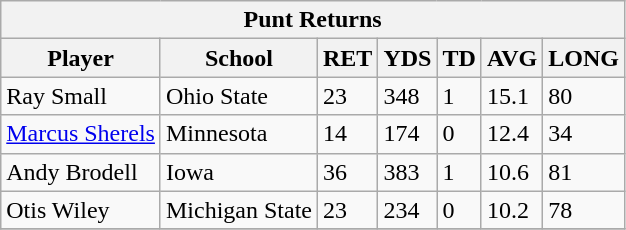<table class="wikitable">
<tr>
<th colspan="7" align="center">Punt Returns</th>
</tr>
<tr>
<th>Player</th>
<th>School</th>
<th>RET</th>
<th>YDS</th>
<th>TD</th>
<th>AVG</th>
<th>LONG</th>
</tr>
<tr>
<td>Ray Small</td>
<td>Ohio State</td>
<td>23</td>
<td>348</td>
<td>1</td>
<td>15.1</td>
<td>80</td>
</tr>
<tr>
<td><a href='#'>Marcus Sherels</a></td>
<td>Minnesota</td>
<td>14</td>
<td>174</td>
<td>0</td>
<td>12.4</td>
<td>34</td>
</tr>
<tr>
<td>Andy Brodell</td>
<td>Iowa</td>
<td>36</td>
<td>383</td>
<td>1</td>
<td>10.6</td>
<td>81</td>
</tr>
<tr>
<td>Otis Wiley</td>
<td>Michigan State</td>
<td>23</td>
<td>234</td>
<td>0</td>
<td>10.2</td>
<td>78</td>
</tr>
<tr>
</tr>
</table>
